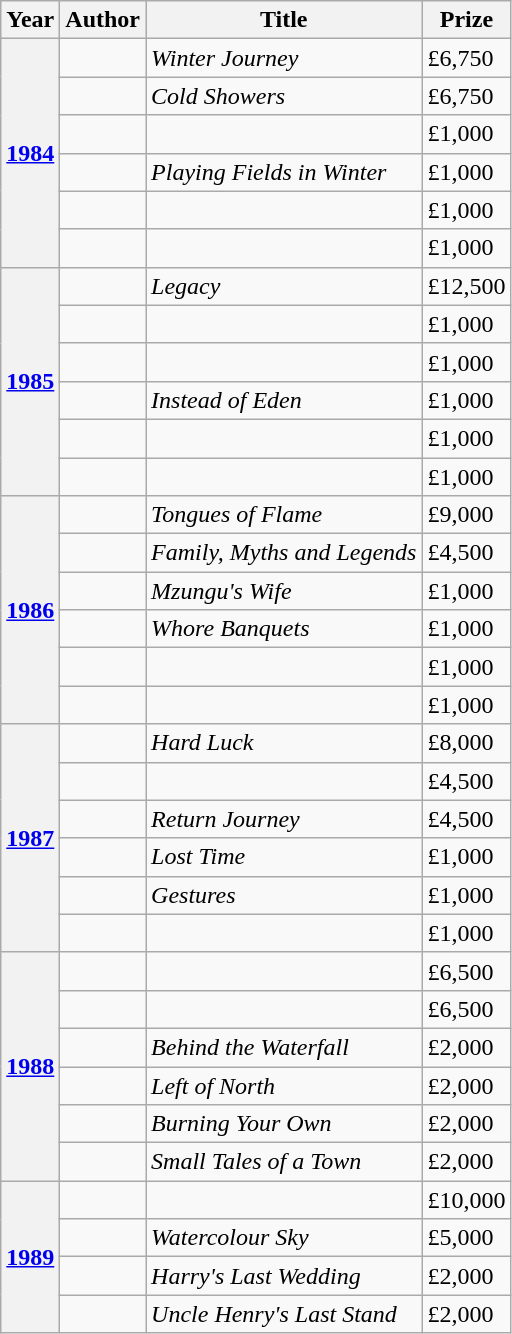<table class="wikitable sortable mw-collapsible">
<tr>
<th>Year</th>
<th>Author</th>
<th>Title</th>
<th>Prize</th>
</tr>
<tr>
<th rowspan="6"><a href='#'>1984</a></th>
<td></td>
<td><em>Winter Journey</em></td>
<td>£6,750</td>
</tr>
<tr>
<td></td>
<td><em>Cold Showers</em></td>
<td>£6,750</td>
</tr>
<tr>
<td></td>
<td><em></em></td>
<td>£1,000</td>
</tr>
<tr>
<td></td>
<td><em>Playing Fields in Winter</em></td>
<td>£1,000</td>
</tr>
<tr>
<td></td>
<td><em></em></td>
<td>£1,000</td>
</tr>
<tr>
<td></td>
<td><em></em></td>
<td>£1,000</td>
</tr>
<tr>
<th rowspan="6"><a href='#'>1985</a></th>
<td></td>
<td><em>Legacy</em></td>
<td>£12,500</td>
</tr>
<tr>
<td></td>
<td><em></em></td>
<td>£1,000</td>
</tr>
<tr>
<td></td>
<td><em></em></td>
<td>£1,000</td>
</tr>
<tr>
<td></td>
<td><em>Instead of Eden</em></td>
<td>£1,000</td>
</tr>
<tr>
<td></td>
<td><em></em></td>
<td>£1,000</td>
</tr>
<tr>
<td></td>
<td><em></em></td>
<td>£1,000</td>
</tr>
<tr>
<th rowspan="6"><a href='#'>1986</a></th>
<td></td>
<td><em>Tongues of Flame</em></td>
<td>£9,000</td>
</tr>
<tr>
<td></td>
<td><em>Family, Myths and Legends</em></td>
<td>£4,500</td>
</tr>
<tr>
<td></td>
<td><em>Mzungu's Wife</em></td>
<td>£1,000</td>
</tr>
<tr>
<td></td>
<td><em>Whore Banquets</em></td>
<td>£1,000</td>
</tr>
<tr>
<td></td>
<td><em></em></td>
<td>£1,000</td>
</tr>
<tr>
<td></td>
<td><em></em></td>
<td>£1,000</td>
</tr>
<tr>
<th rowspan="6"><a href='#'>1987</a></th>
<td></td>
<td><em>Hard Luck</em></td>
<td>£8,000</td>
</tr>
<tr>
<td></td>
<td><em></em></td>
<td>£4,500</td>
</tr>
<tr>
<td></td>
<td><em>Return Journey</em></td>
<td>£4,500</td>
</tr>
<tr>
<td></td>
<td><em>Lost Time</em></td>
<td>£1,000</td>
</tr>
<tr>
<td></td>
<td><em>Gestures</em></td>
<td>£1,000</td>
</tr>
<tr>
<td></td>
<td><em></em></td>
<td>£1,000</td>
</tr>
<tr>
<th rowspan="6"><a href='#'>1988</a></th>
<td></td>
<td><em></em></td>
<td>£6,500</td>
</tr>
<tr>
<td></td>
<td><em></em></td>
<td>£6,500</td>
</tr>
<tr>
<td></td>
<td><em>Behind the Waterfall</em></td>
<td>£2,000</td>
</tr>
<tr>
<td></td>
<td><em>Left of North</em></td>
<td>£2,000</td>
</tr>
<tr>
<td></td>
<td><em>Burning Your Own</em></td>
<td>£2,000</td>
</tr>
<tr>
<td></td>
<td><em>Small Tales of a Town</em></td>
<td>£2,000</td>
</tr>
<tr>
<th rowspan="4"><a href='#'>1989</a></th>
<td></td>
<td><em></em></td>
<td>£10,000</td>
</tr>
<tr>
<td></td>
<td><em>Watercolour Sky</em></td>
<td>£5,000</td>
</tr>
<tr>
<td></td>
<td><em>Harry's Last Wedding</em></td>
<td>£2,000</td>
</tr>
<tr>
<td></td>
<td><em>Uncle Henry's Last Stand</em></td>
<td>£2,000</td>
</tr>
</table>
